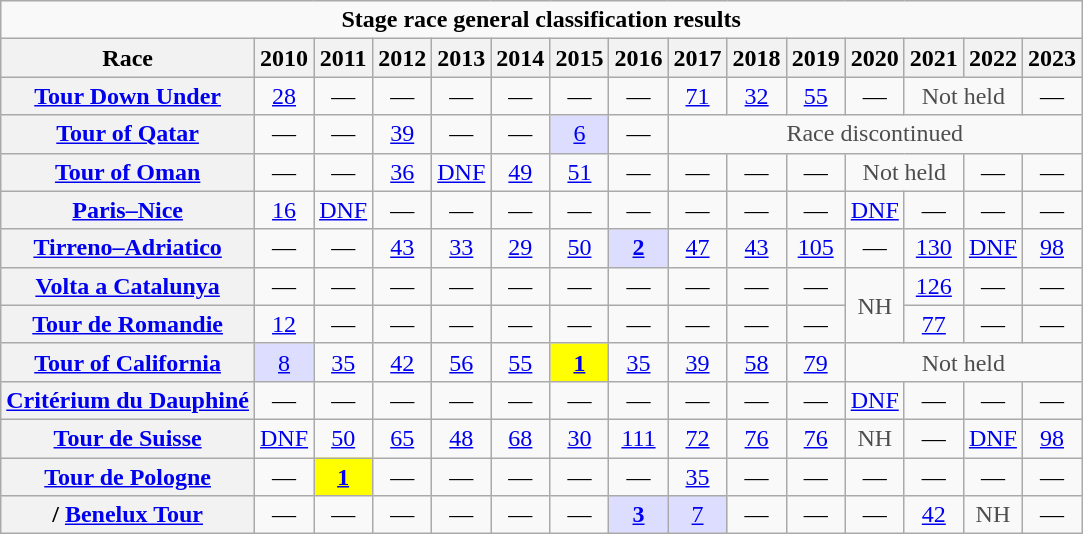<table class="wikitable plainrowheaders">
<tr>
<td colspan=15 align="center"><strong>Stage race general classification results</strong></td>
</tr>
<tr style="background:#EEEEEE;">
<th>Race</th>
<th>2010</th>
<th>2011</th>
<th>2012</th>
<th>2013</th>
<th>2014</th>
<th>2015</th>
<th>2016</th>
<th>2017</th>
<th>2018</th>
<th>2019</th>
<th>2020</th>
<th>2021</th>
<th>2022</th>
<th>2023</th>
</tr>
<tr style="text-align:center;">
<th scope="row"> <a href='#'>Tour Down Under</a></th>
<td><a href='#'>28</a></td>
<td>—</td>
<td>—</td>
<td>—</td>
<td>—</td>
<td>—</td>
<td>—</td>
<td><a href='#'>71</a></td>
<td><a href='#'>32</a></td>
<td><a href='#'>55</a></td>
<td>—</td>
<td style="color:#4d4d4d;" colspan="2">Not held</td>
<td>—</td>
</tr>
<tr style="text-align:center;">
<th scope="row"> <a href='#'>Tour of Qatar</a></th>
<td>—</td>
<td>—</td>
<td><a href='#'>39</a></td>
<td>—</td>
<td>—</td>
<td style="background:#ddf;"><a href='#'>6</a></td>
<td>—</td>
<td style="color:#4d4d4d;" colspan=7>Race discontinued</td>
</tr>
<tr style="text-align:center;">
<th scope="row"> <a href='#'>Tour of Oman</a></th>
<td>—</td>
<td>—</td>
<td><a href='#'>36</a></td>
<td><a href='#'>DNF</a></td>
<td><a href='#'>49</a></td>
<td><a href='#'>51</a></td>
<td>—</td>
<td>—</td>
<td>—</td>
<td>—</td>
<td style="color:#4d4d4d;" colspan=2>Not held</td>
<td>—</td>
<td>—</td>
</tr>
<tr style="text-align:center;">
<th scope="row"> <a href='#'>Paris–Nice</a></th>
<td><a href='#'>16</a></td>
<td><a href='#'>DNF</a></td>
<td>—</td>
<td>—</td>
<td>—</td>
<td>—</td>
<td>—</td>
<td>—</td>
<td>—</td>
<td>—</td>
<td><a href='#'>DNF</a></td>
<td>—</td>
<td>—</td>
<td>—</td>
</tr>
<tr style="text-align:center;">
<th scope="row"> <a href='#'>Tirreno–Adriatico</a></th>
<td>—</td>
<td>—</td>
<td><a href='#'>43</a></td>
<td><a href='#'>33</a></td>
<td><a href='#'>29</a></td>
<td><a href='#'>50</a></td>
<td style="background:#ddf;"><a href='#'><strong>2</strong></a></td>
<td><a href='#'>47</a></td>
<td><a href='#'>43</a></td>
<td><a href='#'>105</a></td>
<td>—</td>
<td><a href='#'>130</a></td>
<td><a href='#'>DNF</a></td>
<td><a href='#'>98</a></td>
</tr>
<tr style="text-align:center;">
<th scope="row"> <a href='#'>Volta a Catalunya</a></th>
<td>—</td>
<td>—</td>
<td>—</td>
<td>—</td>
<td>—</td>
<td>—</td>
<td>—</td>
<td>—</td>
<td>—</td>
<td>—</td>
<td style="color:#4d4d4d;" rowspan=2>NH</td>
<td><a href='#'>126</a></td>
<td>—</td>
<td>—</td>
</tr>
<tr style="text-align:center;">
<th scope="row"> <a href='#'>Tour de Romandie</a></th>
<td><a href='#'>12</a></td>
<td>—</td>
<td>—</td>
<td>—</td>
<td>—</td>
<td>—</td>
<td>—</td>
<td>—</td>
<td>—</td>
<td>—</td>
<td><a href='#'>77</a></td>
<td>—</td>
<td>—</td>
</tr>
<tr style="text-align:center;">
<th scope="row"> <a href='#'>Tour of California</a></th>
<td style="background:#ddf;"><a href='#'>8</a></td>
<td><a href='#'>35</a></td>
<td><a href='#'>42</a></td>
<td><a href='#'>56</a></td>
<td><a href='#'>55</a></td>
<td style="background:yellow;"><a href='#'><strong>1</strong></a></td>
<td><a href='#'>35</a></td>
<td><a href='#'>39</a></td>
<td><a href='#'>58</a></td>
<td><a href='#'>79</a></td>
<td style="color:#4d4d4d;" colspan=4>Not held</td>
</tr>
<tr style="text-align:center;">
<th scope="row"> <a href='#'>Critérium du Dauphiné</a></th>
<td>—</td>
<td>—</td>
<td>—</td>
<td>—</td>
<td>—</td>
<td>—</td>
<td>—</td>
<td>—</td>
<td>—</td>
<td>—</td>
<td><a href='#'>DNF</a></td>
<td>—</td>
<td>—</td>
<td>—</td>
</tr>
<tr style="text-align:center;">
<th scope="row"> <a href='#'>Tour de Suisse</a></th>
<td><a href='#'>DNF</a></td>
<td><a href='#'>50</a></td>
<td><a href='#'>65</a></td>
<td><a href='#'>48</a></td>
<td><a href='#'>68</a></td>
<td><a href='#'>30</a></td>
<td><a href='#'>111</a></td>
<td><a href='#'>72</a></td>
<td><a href='#'>76</a></td>
<td><a href='#'>76</a></td>
<td style="color:#4d4d4d;">NH</td>
<td>—</td>
<td><a href='#'>DNF</a></td>
<td><a href='#'>98</a></td>
</tr>
<tr style="text-align:center;">
<th scope="row"> <a href='#'>Tour de Pologne</a></th>
<td>—</td>
<td style="background:yellow;"><a href='#'><strong>1</strong></a></td>
<td>—</td>
<td>—</td>
<td>—</td>
<td>—</td>
<td>—</td>
<td><a href='#'>35</a></td>
<td>—</td>
<td>—</td>
<td>—</td>
<td>—</td>
<td>—</td>
<td>—</td>
</tr>
<tr style="text-align:center;">
<th scope="row">/ <a href='#'>Benelux Tour</a></th>
<td>—</td>
<td>—</td>
<td>—</td>
<td>—</td>
<td>—</td>
<td>—</td>
<td style="background:#ddf;"><a href='#'><strong>3</strong></a></td>
<td style="background:#ddf;"><a href='#'>7</a></td>
<td>—</td>
<td>—</td>
<td>—</td>
<td><a href='#'>42</a></td>
<td style="color:#4d4d4d;">NH</td>
<td>—</td>
</tr>
</table>
